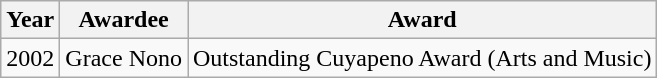<table class="wikitable" style="text-align: center;">
<tr>
<th>Year</th>
<th>Awardee</th>
<th>Award</th>
</tr>
<tr>
<td>2002</td>
<td>Grace Nono</td>
<td>Outstanding Cuyapeno Award (Arts and Music)</td>
</tr>
</table>
